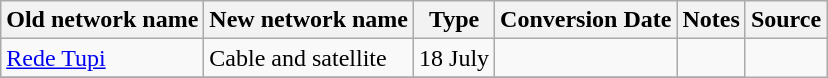<table class="wikitable">
<tr>
<th>Old network name</th>
<th>New network name</th>
<th>Type</th>
<th>Conversion Date</th>
<th>Notes</th>
<th>Source</th>
</tr>
<tr>
<td><a href='#'>Rede Tupi</a></td>
<td>Cable and satellite</td>
<td>18 July</td>
<td></td>
<td></td>
</tr>
<tr>
</tr>
</table>
